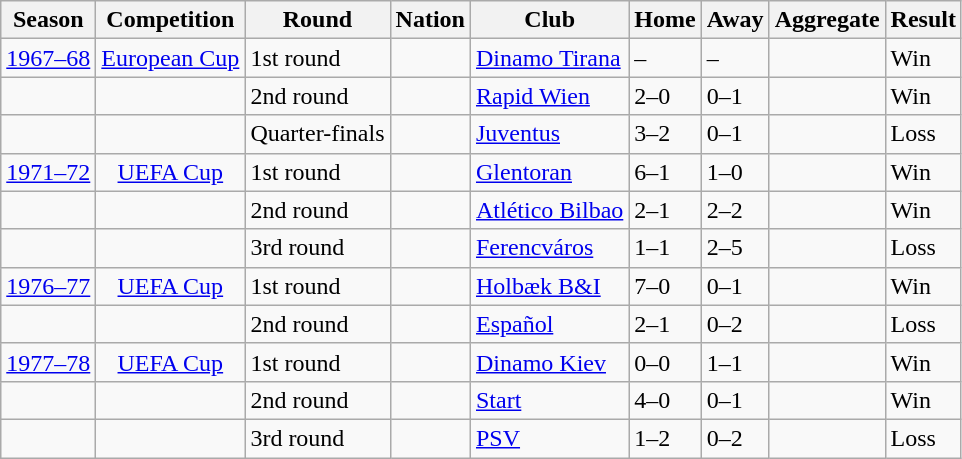<table class="wikitable">
<tr>
<th>Season</th>
<th>Competition</th>
<th>Round</th>
<th>Nation</th>
<th>Club</th>
<th>Home</th>
<th>Away</th>
<th>Aggregate</th>
<th>Result</th>
</tr>
<tr>
<td><a href='#'>1967–68</a></td>
<td style="text-align:center;"><a href='#'>European Cup</a></td>
<td>1st round</td>
<td></td>
<td><a href='#'>Dinamo Tirana</a></td>
<td>–</td>
<td>–</td>
<td></td>
<td>Win</td>
</tr>
<tr>
<td></td>
<td style="text-align:center;"></td>
<td>2nd round</td>
<td></td>
<td><a href='#'>Rapid Wien</a></td>
<td>2–0</td>
<td>0–1</td>
<td></td>
<td>Win</td>
</tr>
<tr>
<td></td>
<td style="text-align:center;"></td>
<td>Quarter-finals</td>
<td></td>
<td><a href='#'>Juventus</a></td>
<td>3–2</td>
<td>0–1</td>
<td></td>
<td>Loss</td>
</tr>
<tr>
<td><a href='#'>1971–72</a></td>
<td style="text-align:center;"><a href='#'>UEFA Cup</a></td>
<td>1st round</td>
<td></td>
<td><a href='#'>Glentoran</a></td>
<td>6–1</td>
<td>1–0</td>
<td></td>
<td>Win</td>
</tr>
<tr>
<td></td>
<td style="text-align:center;"></td>
<td>2nd round</td>
<td></td>
<td><a href='#'>Atlético Bilbao</a></td>
<td>2–1</td>
<td>2–2</td>
<td></td>
<td>Win</td>
</tr>
<tr>
<td></td>
<td style="text-align:center;"></td>
<td>3rd round</td>
<td></td>
<td><a href='#'>Ferencváros</a></td>
<td>1–1</td>
<td>2–5</td>
<td></td>
<td>Loss</td>
</tr>
<tr>
<td><a href='#'>1976–77</a></td>
<td style="text-align:center;"><a href='#'>UEFA Cup</a></td>
<td>1st round</td>
<td></td>
<td><a href='#'>Holbæk B&I</a></td>
<td>7–0</td>
<td>0–1</td>
<td></td>
<td>Win</td>
</tr>
<tr>
<td></td>
<td style="text-align:center;"></td>
<td>2nd round</td>
<td></td>
<td><a href='#'>Español</a></td>
<td>2–1</td>
<td>0–2</td>
<td></td>
<td>Loss</td>
</tr>
<tr>
<td><a href='#'>1977–78</a></td>
<td style="text-align:center;"><a href='#'>UEFA Cup</a></td>
<td>1st round</td>
<td></td>
<td><a href='#'>Dinamo Kiev</a></td>
<td>0–0</td>
<td>1–1</td>
<td></td>
<td>Win</td>
</tr>
<tr>
<td></td>
<td style="text-align:center;"></td>
<td>2nd round</td>
<td></td>
<td><a href='#'>Start</a></td>
<td>4–0</td>
<td>0–1</td>
<td></td>
<td>Win</td>
</tr>
<tr>
<td></td>
<td style="text-align:center;"></td>
<td>3rd round</td>
<td></td>
<td><a href='#'>PSV</a></td>
<td>1–2</td>
<td>0–2</td>
<td></td>
<td>Loss</td>
</tr>
</table>
